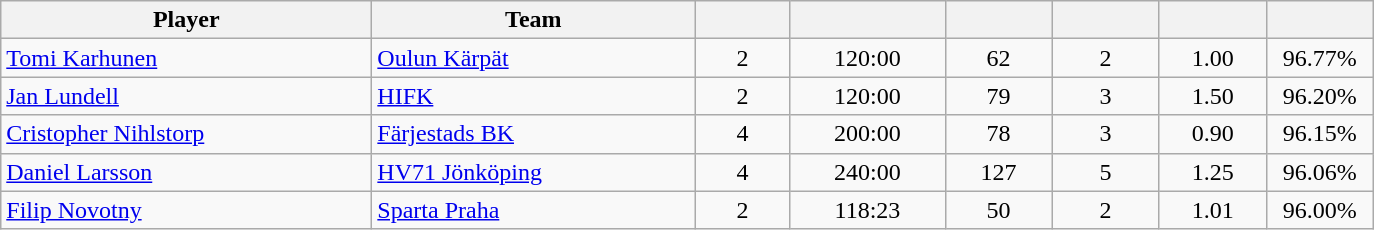<table class="wikitable sortable">
<tr>
<th style="width: 15em;">Player</th>
<th style="width: 13em;">Team</th>
<th style="width: 3.5em;"></th>
<th style="width: 6em;"></th>
<th style="width: 4em;"></th>
<th style="width: 4em;"></th>
<th style="width: 4em;"></th>
<th style="width: 4em;"></th>
</tr>
<tr style="text-align:center;">
<td style="text-align:left;"> <a href='#'>Tomi Karhunen</a></td>
<td style="text-align:left;"> <a href='#'>Oulun Kärpät</a></td>
<td>2</td>
<td>120:00</td>
<td>62</td>
<td>2</td>
<td>1.00</td>
<td>96.77%</td>
</tr>
<tr style="text-align:center;">
<td style="text-align:left;"> <a href='#'>Jan Lundell</a></td>
<td style="text-align:left;"> <a href='#'>HIFK</a></td>
<td>2</td>
<td>120:00</td>
<td>79</td>
<td>3</td>
<td>1.50</td>
<td>96.20%</td>
</tr>
<tr style="text-align:center;">
<td style="text-align:left;"> <a href='#'>Cristopher Nihlstorp</a></td>
<td style="text-align:left;"> <a href='#'>Färjestads BK</a></td>
<td>4</td>
<td>200:00</td>
<td>78</td>
<td>3</td>
<td>0.90</td>
<td>96.15%</td>
</tr>
<tr style="text-align:center;">
<td style="text-align:left;"> <a href='#'>Daniel Larsson</a></td>
<td style="text-align:left;"> <a href='#'>HV71 Jönköping</a></td>
<td>4</td>
<td>240:00</td>
<td>127</td>
<td>5</td>
<td>1.25</td>
<td>96.06%</td>
</tr>
<tr style="text-align:center;">
<td style="text-align:left;"> <a href='#'>Filip Novotny</a></td>
<td style="text-align:left;"> <a href='#'>Sparta Praha</a></td>
<td>2</td>
<td>118:23</td>
<td>50</td>
<td>2</td>
<td>1.01</td>
<td>96.00%</td>
</tr>
</table>
